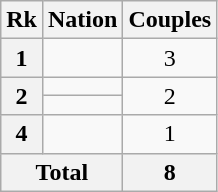<table class="wikitable sortable" style="text-align: center;">
<tr>
<th>Rk</th>
<th>Nation</th>
<th>Couples</th>
</tr>
<tr>
<th>1</th>
<td></td>
<td>3</td>
</tr>
<tr>
<th rowspan="2">2</th>
<td></td>
<td rowspan="2">2</td>
</tr>
<tr>
<td></td>
</tr>
<tr>
<th>4</th>
<td></td>
<td>1</td>
</tr>
<tr class="sortbottom">
<th colspan="2">Total</th>
<th>8</th>
</tr>
</table>
